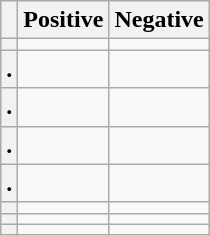<table class="wikitable">
<tr>
<th> </th>
<th>Positive</th>
<th>Negative</th>
</tr>
<tr>
<th></th>
<td></td>
<td></td>
</tr>
<tr>
<th>.</th>
<td></td>
<td></td>
</tr>
<tr>
<th>.</th>
<td></td>
<td></td>
</tr>
<tr>
<th>.</th>
<td></td>
<td></td>
</tr>
<tr>
<th>.</th>
<td></td>
<td></td>
</tr>
<tr>
<th></th>
<td></td>
<td></td>
</tr>
<tr>
<th></th>
<td></td>
<td></td>
</tr>
<tr>
<th></th>
<td></td>
<td></td>
</tr>
</table>
